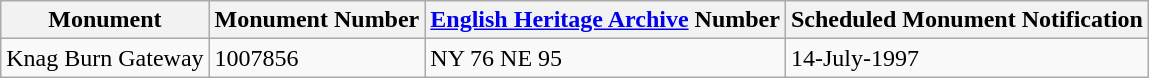<table class="wikitable">
<tr>
<th>Monument</th>
<th>Monument Number</th>
<th><a href='#'>English Heritage Archive</a> Number</th>
<th>Scheduled Monument Notification</th>
</tr>
<tr>
<td>Knag Burn Gateway</td>
<td>1007856</td>
<td>NY 76 NE 95</td>
<td>14-July-1997</td>
</tr>
</table>
